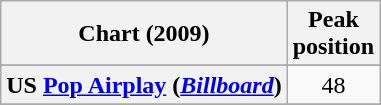<table class="wikitable sortable plainrowheaders" style="text-align:center">
<tr>
<th>Chart (2009)</th>
<th>Peak<br>position</th>
</tr>
<tr>
</tr>
<tr>
</tr>
<tr>
</tr>
<tr>
<th scope="row">US <a href='#'>Pop Airplay</a> (<em><a href='#'>Billboard</a></em>)</th>
<td>48</td>
</tr>
<tr>
</tr>
</table>
